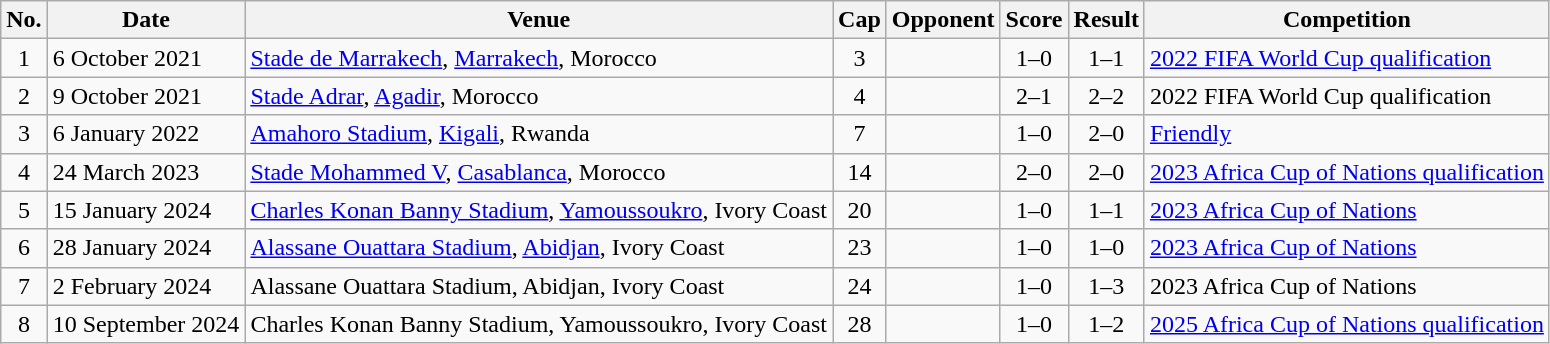<table class="wikitable sortable">
<tr>
<th scope="col">No.</th>
<th scope="col">Date</th>
<th scope="col">Venue</th>
<th scope="col">Cap</th>
<th scope="col">Opponent</th>
<th scope="col">Score</th>
<th scope="col">Result</th>
<th scope="col">Competition</th>
</tr>
<tr>
<td align="center">1</td>
<td>6 October 2021</td>
<td><a href='#'>Stade de Marrakech</a>, <a href='#'>Marrakech</a>, Morocco</td>
<td align="center">3</td>
<td></td>
<td align="center">1–0</td>
<td align="center">1–1</td>
<td><a href='#'>2022 FIFA World Cup qualification</a></td>
</tr>
<tr>
<td align="center">2</td>
<td>9 October 2021</td>
<td><a href='#'>Stade Adrar</a>, <a href='#'>Agadir</a>, Morocco</td>
<td align="center">4</td>
<td></td>
<td align="center">2–1</td>
<td align="center">2–2</td>
<td>2022 FIFA World Cup qualification</td>
</tr>
<tr>
<td align="center">3</td>
<td>6 January 2022</td>
<td><a href='#'>Amahoro Stadium</a>, <a href='#'>Kigali</a>, Rwanda</td>
<td align="center">7</td>
<td></td>
<td align="center">1–0</td>
<td align="center">2–0</td>
<td><a href='#'>Friendly</a></td>
</tr>
<tr>
<td align="center">4</td>
<td>24 March 2023</td>
<td><a href='#'>Stade Mohammed V</a>, <a href='#'>Casablanca</a>, Morocco</td>
<td align="center">14</td>
<td></td>
<td align="center">2–0</td>
<td align="center">2–0</td>
<td><a href='#'>2023 Africa Cup of Nations qualification</a></td>
</tr>
<tr>
<td align="center">5</td>
<td>15 January 2024</td>
<td><a href='#'>Charles Konan Banny Stadium</a>, <a href='#'>Yamoussoukro</a>, Ivory Coast</td>
<td align="center">20</td>
<td></td>
<td align="center">1–0</td>
<td align="center">1–1</td>
<td><a href='#'>2023 Africa Cup of Nations</a></td>
</tr>
<tr>
<td align="center">6</td>
<td>28 January 2024</td>
<td><a href='#'>Alassane Ouattara Stadium</a>, <a href='#'>Abidjan</a>, Ivory Coast</td>
<td align="center">23</td>
<td></td>
<td align="center">1–0</td>
<td align="center">1–0</td>
<td><a href='#'>2023 Africa Cup of Nations</a></td>
</tr>
<tr>
<td align="center">7</td>
<td>2 February 2024</td>
<td>Alassane Ouattara Stadium, Abidjan, Ivory Coast</td>
<td align="center">24</td>
<td></td>
<td align="center">1–0</td>
<td align="center">1–3</td>
<td>2023 Africa Cup of Nations</td>
</tr>
<tr>
<td align="center">8</td>
<td>10 September 2024</td>
<td>Charles Konan Banny Stadium, Yamoussoukro, Ivory Coast</td>
<td align="center">28</td>
<td></td>
<td align="center">1–0</td>
<td align="center">1–2</td>
<td><a href='#'>2025 Africa Cup of Nations qualification</a></td>
</tr>
</table>
